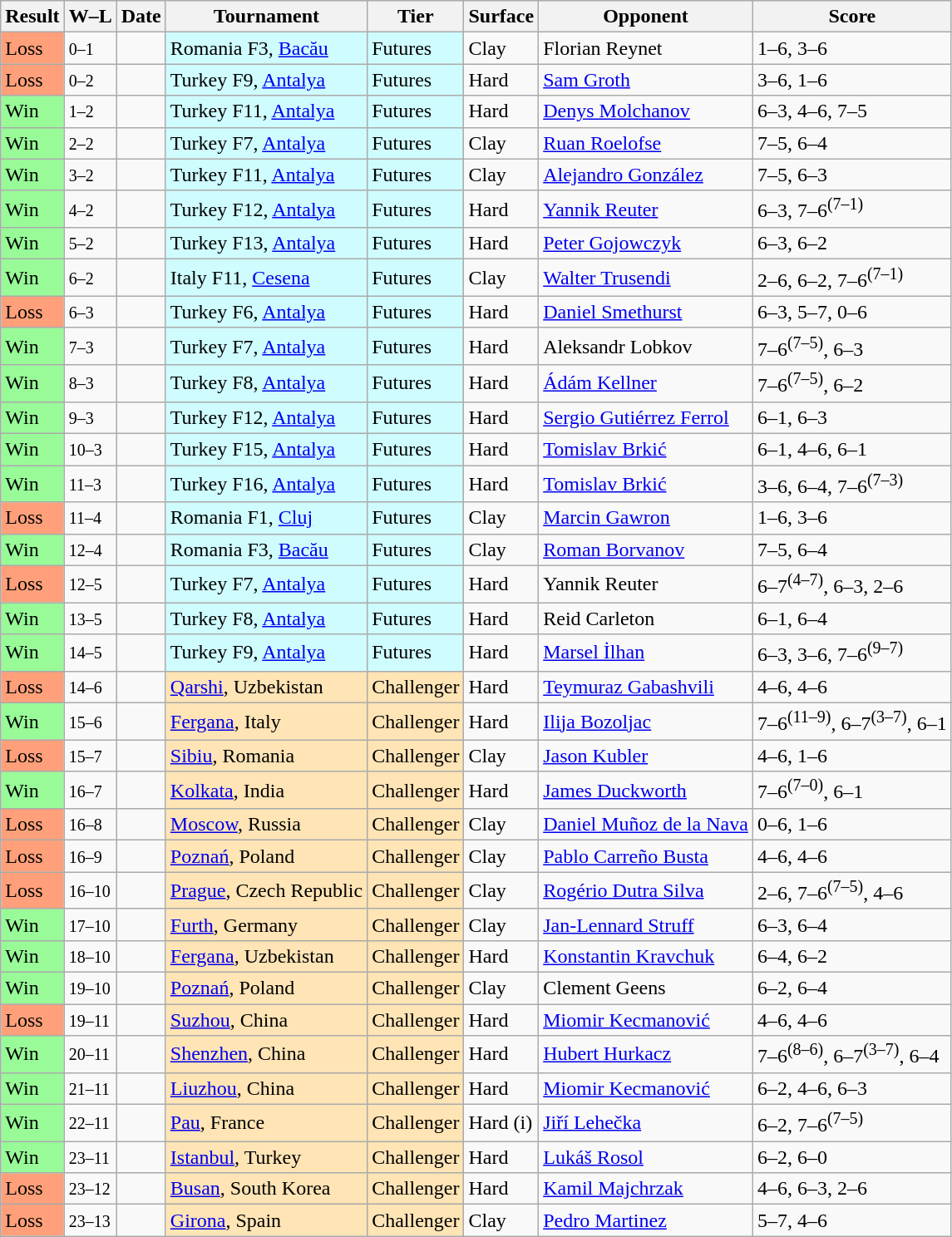<table class="sortable wikitable">
<tr>
<th>Result</th>
<th class="unsortable">W–L</th>
<th>Date</th>
<th>Tournament</th>
<th>Tier</th>
<th>Surface</th>
<th>Opponent</th>
<th class="unsortable">Score</th>
</tr>
<tr>
<td style="background:#ffa07a;">Loss</td>
<td><small>0–1</small></td>
<td></td>
<td style="background:#cffcff;">Romania F3, <a href='#'>Bacău</a></td>
<td style="background:#cffcff;">Futures</td>
<td>Clay</td>
<td> Florian Reynet</td>
<td>1–6, 3–6</td>
</tr>
<tr>
<td style="background:#ffa07a;">Loss</td>
<td><small>0–2</small></td>
<td></td>
<td style="background:#cffcff;">Turkey F9, <a href='#'>Antalya</a></td>
<td style="background:#cffcff;">Futures</td>
<td>Hard</td>
<td> <a href='#'>Sam Groth</a></td>
<td>3–6, 1–6</td>
</tr>
<tr>
<td style="background:#98fb98;">Win</td>
<td><small>1–2</small></td>
<td></td>
<td style="background:#cffcff;">Turkey F11, <a href='#'>Antalya</a></td>
<td style="background:#cffcff;">Futures</td>
<td>Hard</td>
<td> <a href='#'>Denys Molchanov</a></td>
<td>6–3, 4–6, 7–5</td>
</tr>
<tr>
<td style="background:#98fb98;">Win</td>
<td><small>2–2</small></td>
<td></td>
<td style="background:#cffcff;">Turkey F7, <a href='#'>Antalya</a></td>
<td style="background:#cffcff;">Futures</td>
<td>Clay</td>
<td> <a href='#'>Ruan Roelofse</a></td>
<td>7–5, 6–4</td>
</tr>
<tr>
<td style="background:#98fb98;">Win</td>
<td><small>3–2</small></td>
<td></td>
<td style="background:#cffcff;">Turkey F11, <a href='#'>Antalya</a></td>
<td style="background:#cffcff;">Futures</td>
<td>Clay</td>
<td> <a href='#'>Alejandro González</a></td>
<td>7–5, 6–3</td>
</tr>
<tr>
<td style="background:#98fb98;">Win</td>
<td><small>4–2</small></td>
<td></td>
<td style="background:#cffcff;">Turkey F12, <a href='#'>Antalya</a></td>
<td style="background:#cffcff;">Futures</td>
<td>Hard</td>
<td> <a href='#'>Yannik Reuter</a></td>
<td>6–3, 7–6<sup>(7–1)</sup></td>
</tr>
<tr>
<td style="background:#98fb98;">Win</td>
<td><small>5–2</small></td>
<td></td>
<td style="background:#cffcff;">Turkey F13, <a href='#'>Antalya</a></td>
<td style="background:#cffcff;">Futures</td>
<td>Hard</td>
<td> <a href='#'>Peter Gojowczyk</a></td>
<td>6–3, 6–2</td>
</tr>
<tr>
<td style="background:#98fb98;">Win</td>
<td><small>6–2</small></td>
<td></td>
<td style="background:#cffcff;">Italy F11, <a href='#'>Cesena</a></td>
<td style="background:#cffcff;">Futures</td>
<td>Clay</td>
<td> <a href='#'>Walter Trusendi</a></td>
<td>2–6, 6–2, 7–6<sup>(7–1)</sup></td>
</tr>
<tr>
<td style="background:#ffa07a;">Loss</td>
<td><small>6–3</small></td>
<td></td>
<td style="background:#cffcff;">Turkey F6, <a href='#'>Antalya</a></td>
<td style="background:#cffcff;">Futures</td>
<td>Hard</td>
<td> <a href='#'>Daniel Smethurst</a></td>
<td>6–3, 5–7, 0–6</td>
</tr>
<tr>
<td style="background:#98fb98;">Win</td>
<td><small>7–3</small></td>
<td></td>
<td style="background:#cffcff;">Turkey F7, <a href='#'>Antalya</a></td>
<td style="background:#cffcff;">Futures</td>
<td>Hard</td>
<td> Aleksandr Lobkov</td>
<td>7–6<sup>(7–5)</sup>, 6–3</td>
</tr>
<tr>
<td style="background:#98fb98;">Win</td>
<td><small>8–3</small></td>
<td></td>
<td style="background:#cffcff;">Turkey F8, <a href='#'>Antalya</a></td>
<td style="background:#cffcff;">Futures</td>
<td>Hard</td>
<td> <a href='#'>Ádám Kellner</a></td>
<td>7–6<sup>(7–5)</sup>, 6–2</td>
</tr>
<tr>
<td style="background:#98fb98;">Win</td>
<td><small>9–3</small></td>
<td></td>
<td style="background:#cffcff;">Turkey F12, <a href='#'>Antalya</a></td>
<td style="background:#cffcff;">Futures</td>
<td>Hard</td>
<td> <a href='#'>Sergio Gutiérrez Ferrol</a></td>
<td>6–1, 6–3</td>
</tr>
<tr>
<td style="background:#98fb98;">Win</td>
<td><small>10–3</small></td>
<td></td>
<td style="background:#cffcff;">Turkey F15, <a href='#'>Antalya</a></td>
<td style="background:#cffcff;">Futures</td>
<td>Hard</td>
<td> <a href='#'>Tomislav Brkić</a></td>
<td>6–1, 4–6, 6–1</td>
</tr>
<tr>
<td style="background:#98fb98;">Win</td>
<td><small>11–3</small></td>
<td></td>
<td style="background:#cffcff;">Turkey F16, <a href='#'>Antalya</a></td>
<td style="background:#cffcff;">Futures</td>
<td>Hard</td>
<td> <a href='#'>Tomislav Brkić</a></td>
<td>3–6, 6–4, 7–6<sup>(7–3)</sup></td>
</tr>
<tr>
<td style="background:#ffa07a;">Loss</td>
<td><small>11–4</small></td>
<td></td>
<td style="background:#cffcff;">Romania F1, <a href='#'>Cluj</a></td>
<td style="background:#cffcff;">Futures</td>
<td>Clay</td>
<td> <a href='#'>Marcin Gawron</a></td>
<td>1–6, 3–6</td>
</tr>
<tr>
<td style="background:#98fb98;">Win</td>
<td><small>12–4</small></td>
<td></td>
<td style="background:#cffcff;">Romania F3, <a href='#'>Bacău</a></td>
<td style="background:#cffcff;">Futures</td>
<td>Clay</td>
<td> <a href='#'>Roman Borvanov</a></td>
<td>7–5, 6–4</td>
</tr>
<tr>
<td style="background:#ffa07a;">Loss</td>
<td><small>12–5</small></td>
<td></td>
<td style="background:#cffcff;">Turkey F7, <a href='#'>Antalya</a></td>
<td style="background:#cffcff;">Futures</td>
<td>Hard</td>
<td> Yannik Reuter</td>
<td>6–7<sup>(4–7)</sup>, 6–3, 2–6</td>
</tr>
<tr>
<td style="background:#98fb98;">Win</td>
<td><small>13–5</small></td>
<td></td>
<td style="background:#cffcff;">Turkey F8, <a href='#'>Antalya</a></td>
<td style="background:#cffcff;">Futures</td>
<td>Hard</td>
<td> Reid Carleton</td>
<td>6–1, 6–4</td>
</tr>
<tr>
<td style="background:#98fb98;">Win</td>
<td><small>14–5</small></td>
<td></td>
<td style="background:#cffcff;">Turkey F9, <a href='#'>Antalya</a></td>
<td style="background:#cffcff;">Futures</td>
<td>Hard</td>
<td> <a href='#'>Marsel İlhan</a></td>
<td>6–3, 3–6, 7–6<sup>(9–7)</sup></td>
</tr>
<tr>
<td style="background:#ffa07a;">Loss</td>
<td><small>14–6</small></td>
<td><a href='#'></a></td>
<td style="background:moccasin;"><a href='#'>Qarshi</a>, Uzbekistan</td>
<td style="background:moccasin;">Challenger</td>
<td>Hard</td>
<td> <a href='#'>Teymuraz Gabashvili</a></td>
<td>4–6, 4–6</td>
</tr>
<tr>
<td style="background:#98fb98;">Win</td>
<td><small>15–6</small></td>
<td><a href='#'></a></td>
<td style="background:moccasin;"><a href='#'>Fergana</a>, Italy</td>
<td style="background:moccasin;">Challenger</td>
<td>Hard</td>
<td> <a href='#'>Ilija Bozoljac</a></td>
<td>7–6<sup>(11–9)</sup>, 6–7<sup>(3–7)</sup>, 6–1</td>
</tr>
<tr>
<td style="background:#ffa07a;">Loss</td>
<td><small>15–7</small></td>
<td><a href='#'></a></td>
<td style="background:moccasin;"><a href='#'>Sibiu</a>, Romania</td>
<td style="background:moccasin;">Challenger</td>
<td>Clay</td>
<td> <a href='#'>Jason Kubler</a></td>
<td>4–6, 1–6</td>
</tr>
<tr>
<td style="background:#98fb98;">Win</td>
<td><small>16–7</small></td>
<td><a href='#'></a></td>
<td style="background:moccasin;"><a href='#'>Kolkata</a>, India</td>
<td style="background:moccasin;">Challenger</td>
<td>Hard</td>
<td> <a href='#'>James Duckworth</a></td>
<td>7–6<sup>(7–0)</sup>, 6–1</td>
</tr>
<tr>
<td style="background:#ffa07a;">Loss</td>
<td><small>16–8</small></td>
<td><a href='#'></a></td>
<td style="background:moccasin;"><a href='#'>Moscow</a>, Russia</td>
<td style="background:moccasin;">Challenger</td>
<td>Clay</td>
<td> <a href='#'>Daniel Muñoz de la Nava</a></td>
<td>0–6, 1–6</td>
</tr>
<tr>
<td style="background:#ffa07a;">Loss</td>
<td><small>16–9</small></td>
<td><a href='#'></a></td>
<td style="background:moccasin;"><a href='#'>Poznań</a>, Poland</td>
<td style="background:moccasin;">Challenger</td>
<td>Clay</td>
<td> <a href='#'>Pablo Carreño Busta</a></td>
<td>4–6, 4–6</td>
</tr>
<tr>
<td style="background:#ffa07a;">Loss</td>
<td><small>16–10</small></td>
<td><a href='#'></a></td>
<td style="background:moccasin;"><a href='#'>Prague</a>, Czech Republic</td>
<td style="background:moccasin;">Challenger</td>
<td>Clay</td>
<td> <a href='#'>Rogério Dutra Silva</a></td>
<td>2–6, 7–6<sup>(7–5)</sup>, 4–6</td>
</tr>
<tr>
<td style="background:#98fb98;">Win</td>
<td><small>17–10</small></td>
<td><a href='#'></a></td>
<td style="background:moccasin;"><a href='#'>Furth</a>, Germany</td>
<td style="background:moccasin;">Challenger</td>
<td>Clay</td>
<td> <a href='#'>Jan-Lennard Struff</a></td>
<td>6–3, 6–4</td>
</tr>
<tr>
<td style="background:#98fb98;">Win</td>
<td><small>18–10</small></td>
<td><a href='#'></a></td>
<td style="background:moccasin;"><a href='#'>Fergana</a>, Uzbekistan</td>
<td style="background:moccasin;">Challenger</td>
<td>Hard</td>
<td> <a href='#'>Konstantin Kravchuk</a></td>
<td>6–4, 6–2</td>
</tr>
<tr>
<td style="background:#98fb98;">Win</td>
<td><small>19–10</small></td>
<td><a href='#'></a></td>
<td style="background:moccasin;"><a href='#'>Poznań</a>, Poland</td>
<td style="background:moccasin;">Challenger</td>
<td>Clay</td>
<td> Clement Geens</td>
<td>6–2, 6–4</td>
</tr>
<tr>
<td style="background:#ffa07a;">Loss</td>
<td><small>19–11</small></td>
<td><a href='#'></a></td>
<td style="background:moccasin;"><a href='#'>Suzhou</a>, China</td>
<td style="background:moccasin;">Challenger</td>
<td>Hard</td>
<td> <a href='#'>Miomir Kecmanović</a></td>
<td>4–6, 4–6</td>
</tr>
<tr>
<td style="background:#98fb98;">Win</td>
<td><small>20–11</small></td>
<td><a href='#'></a></td>
<td style="background:moccasin;"><a href='#'>Shenzhen</a>, China</td>
<td style="background:moccasin;">Challenger</td>
<td>Hard</td>
<td> <a href='#'>Hubert Hurkacz</a></td>
<td>7–6<sup>(8–6)</sup>, 6–7<sup>(3–7)</sup>, 6–4</td>
</tr>
<tr>
<td style="background:#98fb98;">Win</td>
<td><small>21–11</small></td>
<td><a href='#'></a></td>
<td style="background:moccasin;"><a href='#'>Liuzhou</a>, China</td>
<td style="background:moccasin;">Challenger</td>
<td>Hard</td>
<td> <a href='#'>Miomir Kecmanović</a></td>
<td>6–2, 4–6, 6–3</td>
</tr>
<tr>
<td style="background:#98fb98;">Win</td>
<td><small>22–11</small></td>
<td><a href='#'></a></td>
<td style="background:moccasin;"><a href='#'>Pau</a>, France</td>
<td style="background:moccasin;">Challenger</td>
<td>Hard (i)</td>
<td> <a href='#'>Jiří Lehečka</a></td>
<td>6–2, 7–6<sup>(7–5)</sup></td>
</tr>
<tr>
<td style="background:#98fb98;">Win</td>
<td><small>23–11</small></td>
<td><a href='#'></a></td>
<td style="background:moccasin;"><a href='#'>Istanbul</a>, Turkey</td>
<td style="background:moccasin;">Challenger</td>
<td>Hard</td>
<td>  <a href='#'>Lukáš Rosol</a></td>
<td>6–2, 6–0</td>
</tr>
<tr>
<td style="background:#ffa07a;">Loss</td>
<td><small>23–12</small></td>
<td><a href='#'></a></td>
<td style="background:moccasin;"><a href='#'>Busan</a>, South Korea</td>
<td style="background:moccasin;">Challenger</td>
<td>Hard</td>
<td> <a href='#'>Kamil Majchrzak</a></td>
<td>4–6, 6–3, 2–6</td>
</tr>
<tr>
<td bgcolor=ffa07a>Loss</td>
<td><small>23–13</small></td>
<td><a href='#'></a></td>
<td style="background:moccasin;"><a href='#'>Girona</a>, Spain</td>
<td style="background:moccasin;">Challenger</td>
<td>Clay</td>
<td> <a href='#'>Pedro Martinez</a></td>
<td>5–7, 4–6</td>
</tr>
</table>
